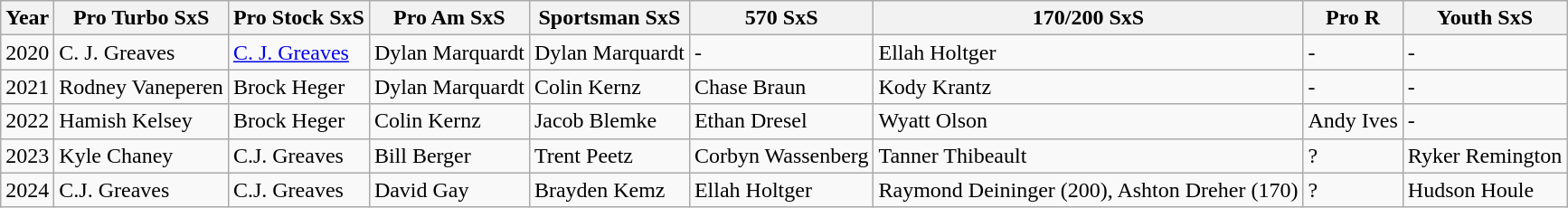<table class="wikitable">
<tr>
<th>Year</th>
<th>Pro Turbo SxS</th>
<th>Pro Stock SxS</th>
<th>Pro Am SxS</th>
<th>Sportsman SxS</th>
<th>570 SxS</th>
<th>170/200 SxS</th>
<th>Pro R</th>
<th>Youth SxS</th>
</tr>
<tr>
<td>2020</td>
<td>C. J. Greaves</td>
<td><a href='#'>C. J. Greaves</a></td>
<td>Dylan Marquardt</td>
<td>Dylan Marquardt</td>
<td>-</td>
<td>Ellah Holtger</td>
<td>-</td>
<td>-</td>
</tr>
<tr>
<td>2021</td>
<td>Rodney Vaneperen</td>
<td>Brock Heger</td>
<td>Dylan Marquardt</td>
<td>Colin Kernz</td>
<td>Chase Braun</td>
<td>Kody Krantz</td>
<td>-</td>
<td>-</td>
</tr>
<tr>
<td>2022</td>
<td>Hamish Kelsey</td>
<td>Brock Heger</td>
<td>Colin Kernz</td>
<td>Jacob Blemke</td>
<td>Ethan Dresel</td>
<td>Wyatt Olson</td>
<td>Andy Ives</td>
<td>-</td>
</tr>
<tr>
<td>2023</td>
<td>Kyle Chaney</td>
<td>C.J. Greaves</td>
<td>Bill Berger</td>
<td>Trent Peetz</td>
<td>Corbyn Wassenberg</td>
<td>Tanner Thibeault</td>
<td>?</td>
<td>Ryker Remington</td>
</tr>
<tr>
<td>2024</td>
<td>C.J. Greaves</td>
<td>C.J. Greaves</td>
<td>David Gay</td>
<td>Brayden Kemz</td>
<td>Ellah Holtger</td>
<td>Raymond Deininger (200), Ashton Dreher (170)</td>
<td>?</td>
<td>Hudson Houle</td>
</tr>
</table>
